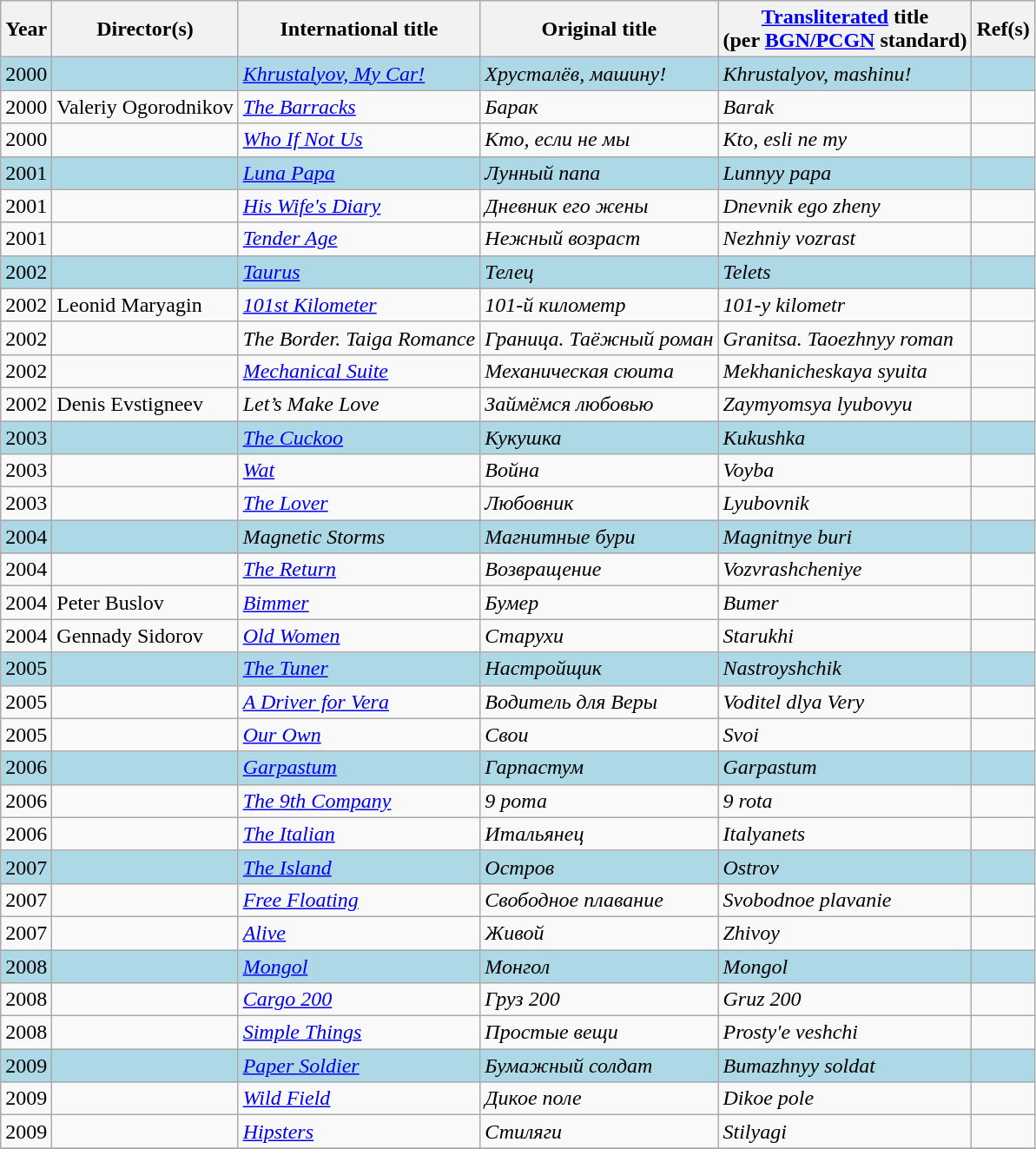<table class="wikitable sortable">
<tr>
<th scope="col">Year</th>
<th scope="col">Director(s)</th>
<th scope="col">International title</th>
<th scope="col">Original title</th>
<th scope="col"><a href='#'>Transliterated</a> title<br>(per <a href='#'>BGN/PCGN</a> standard)</th>
<th scope="col" class="unsortable">Ref(s)</th>
</tr>
<tr>
<td style="background-color:lightblue">2000</td>
<td style="background-color:lightblue"></td>
<td style="background-color:lightblue"><em><a href='#'>Khrustalyov, My Car!</a></em></td>
<td style="background-color:lightblue"><em>Хрусталёв, машину!</em></td>
<td style="background-color:lightblue"><em>Khrustalyov, mashinu!</em></td>
<td style="background-color:lightblue"></td>
</tr>
<tr>
<td>2000</td>
<td>Valeriy Ogorodnikov</td>
<td><em><a href='#'>The Barracks</a></em></td>
<td><em>Барак</em></td>
<td><em>Barak</em></td>
<td></td>
</tr>
<tr>
<td>2000</td>
<td></td>
<td><em><a href='#'>Who If Not Us</a></em></td>
<td><em>Кто, если не мы</em></td>
<td><em>Kto, esli ne my</em></td>
<td></td>
</tr>
<tr>
<td style="background-color:lightblue">2001</td>
<td style="background-color:lightblue"></td>
<td style="background-color:lightblue"><em><a href='#'>Luna Papa</a></em></td>
<td style="background-color:lightblue"><em>Лунный папа</em></td>
<td style="background-color:lightblue"><em>Lunnyy papa</em></td>
<td style="background-color:lightblue"></td>
</tr>
<tr>
<td>2001</td>
<td></td>
<td><em><a href='#'>His Wife's Diary</a></em></td>
<td><em>Дневник его жены</em></td>
<td><em>Dnevnik ego zheny</em></td>
<td></td>
</tr>
<tr>
<td>2001</td>
<td></td>
<td><em><a href='#'>Tender Age</a></em></td>
<td><em>Нежный возраст</em></td>
<td><em>Nezhniy vozrast</em></td>
<td></td>
</tr>
<tr>
<td style="background-color:lightblue">2002</td>
<td style="background-color:lightblue"></td>
<td style="background-color:lightblue"><em><a href='#'>Taurus</a></em></td>
<td style="background-color:lightblue"><em>Телец</em></td>
<td style="background-color:lightblue"><em>Telets</em></td>
<td style="background-color:lightblue"></td>
</tr>
<tr>
<td>2002</td>
<td>Leonid Maryagin</td>
<td><em><a href='#'>101st Kilometer</a></em></td>
<td><em>101-й километр</em></td>
<td><em>101-y kilometr</em></td>
<td></td>
</tr>
<tr>
<td>2002</td>
<td></td>
<td><em>The Border. Taiga Romance</em></td>
<td><em>Граница. Таёжный роман</em></td>
<td><em>Granitsa. Taoezhnyy roman</em></td>
<td></td>
</tr>
<tr>
<td>2002</td>
<td></td>
<td><em><a href='#'>Mechanical Suite</a></em></td>
<td><em>Механическая сюита</em></td>
<td><em>Mekhanicheskaya syuita</em></td>
<td></td>
</tr>
<tr>
<td>2002</td>
<td>Denis Evstigneev</td>
<td><em>Let’s Make Love</em></td>
<td><em>Займёмся любовью</em></td>
<td><em>Zaymyomsya lyubovyu</em></td>
<td></td>
</tr>
<tr>
<td style="background-color:lightblue">2003</td>
<td style="background-color:lightblue"></td>
<td style="background-color:lightblue"><em><a href='#'>The Cuckoo</a></em></td>
<td style="background-color:lightblue"><em>Кукушка</em></td>
<td style="background-color:lightblue"><em>Kukushka</em></td>
<td style="background-color:lightblue"></td>
</tr>
<tr>
<td>2003</td>
<td></td>
<td><em><a href='#'>Wat</a></em></td>
<td><em>Война</em></td>
<td><em>Voyba</em></td>
<td></td>
</tr>
<tr>
<td>2003</td>
<td></td>
<td><em><a href='#'>The Lover</a></em></td>
<td><em>Любовник</em></td>
<td><em>Lyubovnik</em></td>
<td></td>
</tr>
<tr>
<td style="background-color:lightblue">2004</td>
<td style="background-color:lightblue"></td>
<td style="background-color:lightblue"><em>Magnetic Storms</em></td>
<td style="background-color:lightblue"><em>Магнитные бури</em></td>
<td style="background-color:lightblue"><em>Magnitnye buri</em></td>
<td style="background-color:lightblue"></td>
</tr>
<tr>
<td>2004</td>
<td></td>
<td><em><a href='#'>The Return</a></em></td>
<td><em>Возвращение</em></td>
<td><em>Vozvrashcheniye</em></td>
<td></td>
</tr>
<tr>
<td>2004</td>
<td>Peter Buslov</td>
<td><em><a href='#'>Bimmer</a></em></td>
<td><em>Бумер</em></td>
<td><em>Bumer</em></td>
<td></td>
</tr>
<tr>
<td>2004</td>
<td>Gennady Sidorov</td>
<td><em><a href='#'>Old Women</a></em></td>
<td><em>Старухи</em></td>
<td><em>Starukhi</em></td>
<td></td>
</tr>
<tr>
<td style="background-color:lightblue">2005</td>
<td style="background-color:lightblue"></td>
<td style="background-color:lightblue"><em><a href='#'>The Tuner</a></em></td>
<td style="background-color:lightblue"><em>Настройщик</em></td>
<td style="background-color:lightblue"><em>Nastroyshchik</em></td>
<td style="background-color:lightblue"></td>
</tr>
<tr>
<td>2005</td>
<td></td>
<td><em><a href='#'>A Driver for Vera</a></em></td>
<td><em>Водитель для Веры</em></td>
<td><em>Voditel dlya Very</em></td>
<td></td>
</tr>
<tr>
<td>2005</td>
<td></td>
<td><em><a href='#'>Our Own</a></em></td>
<td><em>Свои</em></td>
<td><em>Svoi</em></td>
<td></td>
</tr>
<tr>
<td style="background-color:lightblue">2006</td>
<td style="background-color:lightblue"></td>
<td style="background-color:lightblue"><em><a href='#'>Garpastum</a></em></td>
<td style="background-color:lightblue"><em>Гарпастум</em></td>
<td style="background-color:lightblue"><em>Garpastum</em></td>
<td style="background-color:lightblue"></td>
</tr>
<tr>
<td>2006</td>
<td></td>
<td><em><a href='#'>The 9th Company</a></em></td>
<td><em>9 рота</em></td>
<td><em>9 rota</em></td>
<td></td>
</tr>
<tr>
<td>2006</td>
<td></td>
<td><em><a href='#'>The Italian</a></em></td>
<td><em>Итальянец</em></td>
<td><em>Italyanets</em></td>
<td></td>
</tr>
<tr>
<td style="background-color:lightblue">2007</td>
<td style="background-color:lightblue"></td>
<td style="background-color:lightblue"><em><a href='#'>The Island</a></em></td>
<td style="background-color:lightblue"><em>Остров</em></td>
<td style="background-color:lightblue"><em>Ostrov</em></td>
<td style="background-color:lightblue"></td>
</tr>
<tr>
<td>2007</td>
<td></td>
<td><em><a href='#'>Free Floating</a></em></td>
<td><em>Свободное плавание</em></td>
<td><em>Svobodnoe plavanie</em></td>
<td></td>
</tr>
<tr>
<td>2007</td>
<td></td>
<td><em><a href='#'>Alive</a></em></td>
<td><em>Живой</em></td>
<td><em>Zhivoy</em></td>
<td></td>
</tr>
<tr>
<td style="background-color:lightblue">2008</td>
<td style="background-color:lightblue"></td>
<td style="background-color:lightblue"><em><a href='#'>Mongol</a></em></td>
<td style="background-color:lightblue"><em>Монгол</em></td>
<td style="background-color:lightblue"><em>Mongol</em></td>
<td style="background-color:lightblue"></td>
</tr>
<tr>
<td>2008</td>
<td></td>
<td><em><a href='#'>Cargo 200</a></em></td>
<td><em>Груз 200</em></td>
<td><em>Gruz 200</em></td>
<td></td>
</tr>
<tr>
<td>2008</td>
<td></td>
<td><em><a href='#'>Simple Things</a></em></td>
<td><em>Простые вещи</em></td>
<td><em>Prosty'e veshchi</em></td>
<td></td>
</tr>
<tr>
<td style="background-color:lightblue">2009</td>
<td style="background-color:lightblue"></td>
<td style="background-color:lightblue"><em><a href='#'>Paper Soldier</a></em></td>
<td style="background-color:lightblue"><em>Бумажный солдат</em></td>
<td style="background-color:lightblue"><em>Bumazhnyy soldat</em></td>
<td style="background-color:lightblue"></td>
</tr>
<tr>
<td>2009</td>
<td></td>
<td><em><a href='#'>Wild Field</a></em></td>
<td><em>Дикое поле</em></td>
<td><em>Dikoe pole</em></td>
<td></td>
</tr>
<tr>
<td>2009</td>
<td></td>
<td><em><a href='#'>Hipsters</a></em></td>
<td><em>Стиляги</em></td>
<td><em>Stilyagi</em></td>
<td></td>
</tr>
<tr>
</tr>
</table>
